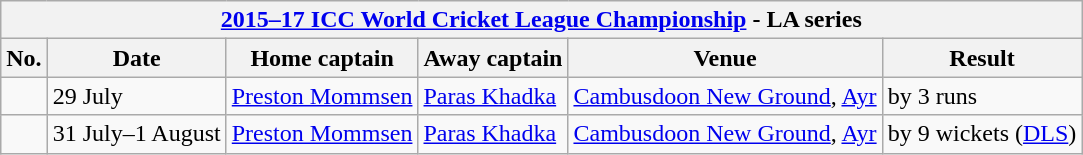<table class="wikitable">
<tr>
<th colspan="9"><a href='#'>2015–17 ICC World Cricket League Championship</a> - LA series</th>
</tr>
<tr>
<th>No.</th>
<th>Date</th>
<th>Home captain</th>
<th>Away captain</th>
<th>Venue</th>
<th>Result</th>
</tr>
<tr>
<td></td>
<td>29 July</td>
<td><a href='#'>Preston Mommsen</a></td>
<td><a href='#'>Paras Khadka</a></td>
<td><a href='#'>Cambusdoon New Ground</a>, <a href='#'>Ayr</a></td>
<td> by 3 runs</td>
</tr>
<tr>
<td></td>
<td>31 July–1 August</td>
<td><a href='#'>Preston Mommsen</a></td>
<td><a href='#'>Paras Khadka</a></td>
<td><a href='#'>Cambusdoon New Ground</a>, <a href='#'>Ayr</a></td>
<td> by 9 wickets (<a href='#'>DLS</a>)</td>
</tr>
</table>
